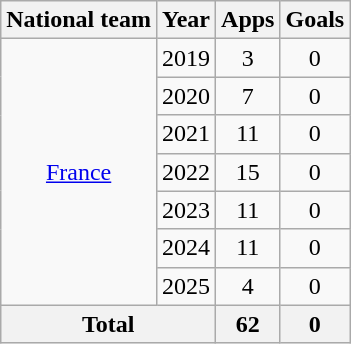<table class="wikitable" style="text-align:center">
<tr>
<th>National team</th>
<th>Year</th>
<th>Apps</th>
<th>Goals</th>
</tr>
<tr>
<td rowspan=7><a href='#'>France</a></td>
<td>2019</td>
<td>3</td>
<td>0</td>
</tr>
<tr>
<td>2020</td>
<td>7</td>
<td>0</td>
</tr>
<tr>
<td>2021</td>
<td>11</td>
<td>0</td>
</tr>
<tr>
<td>2022</td>
<td>15</td>
<td>0</td>
</tr>
<tr>
<td>2023</td>
<td>11</td>
<td>0</td>
</tr>
<tr>
<td>2024</td>
<td>11</td>
<td>0</td>
</tr>
<tr>
<td>2025</td>
<td>4</td>
<td>0</td>
</tr>
<tr>
<th colspan=2>Total</th>
<th>62</th>
<th>0</th>
</tr>
</table>
